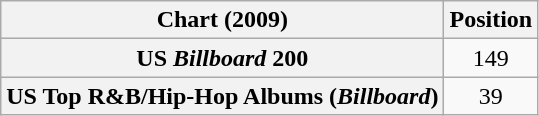<table class="wikitable sortable plainrowheaders" style="text-align:center">
<tr>
<th scope="col">Chart (2009)</th>
<th scope="col">Position</th>
</tr>
<tr>
<th scope="row">US <em>Billboard</em> 200</th>
<td>149</td>
</tr>
<tr>
<th scope="row">US Top R&B/Hip-Hop Albums (<em>Billboard</em>)</th>
<td>39</td>
</tr>
</table>
